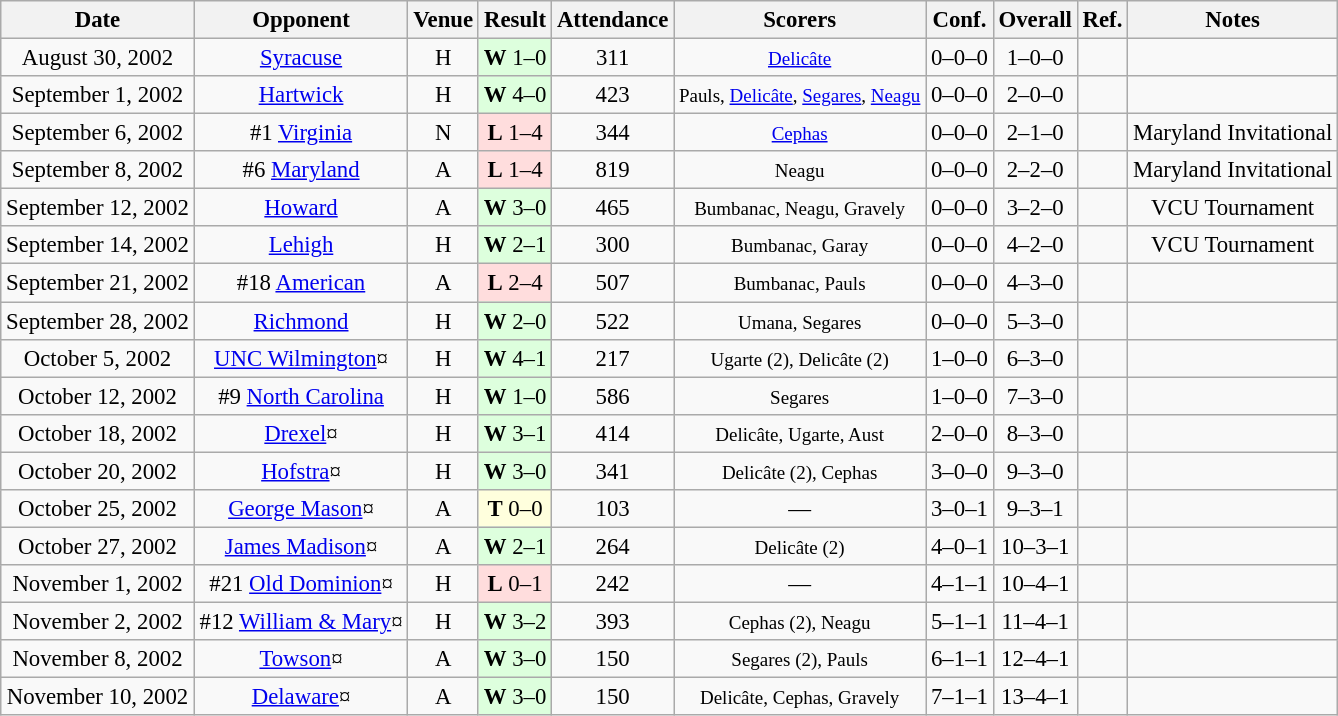<table class="wikitable" style="font-size:95%; text-align:center">
<tr>
<th>Date</th>
<th>Opponent</th>
<th>Venue</th>
<th>Result</th>
<th>Attendance</th>
<th>Scorers</th>
<th>Conf.</th>
<th>Overall</th>
<th>Ref.</th>
<th>Notes</th>
</tr>
<tr>
<td>August 30, 2002</td>
<td><a href='#'>Syracuse</a></td>
<td>H</td>
<td style="background:#dfd;"><strong>W</strong> 1–0</td>
<td>311</td>
<td><small><a href='#'>Delicâte</a></small></td>
<td>0–0–0</td>
<td>1–0–0</td>
<td></td>
<td></td>
</tr>
<tr>
<td>September 1, 2002</td>
<td><a href='#'>Hartwick</a></td>
<td>H</td>
<td style="background:#dfd;"><strong>W</strong> 4–0</td>
<td>423</td>
<td><small>Pauls, <a href='#'>Delicâte</a>, <a href='#'>Segares</a>, <a href='#'>Neagu</a></small></td>
<td>0–0–0</td>
<td>2–0–0</td>
<td></td>
<td></td>
</tr>
<tr>
<td>September 6, 2002</td>
<td>#1 <a href='#'>Virginia</a></td>
<td>N</td>
<td style="background:#fdd;"><strong>L</strong> 1–4</td>
<td>344</td>
<td><small><a href='#'>Cephas</a></small></td>
<td>0–0–0</td>
<td>2–1–0</td>
<td></td>
<td>Maryland Invitational</td>
</tr>
<tr>
<td>September 8, 2002</td>
<td>#6 <a href='#'>Maryland</a></td>
<td>A</td>
<td style="background:#fdd;"><strong>L</strong> 1–4</td>
<td>819</td>
<td><small>Neagu</small></td>
<td>0–0–0</td>
<td>2–2–0</td>
<td></td>
<td>Maryland Invitational</td>
</tr>
<tr>
<td>September 12, 2002</td>
<td><a href='#'>Howard</a></td>
<td>A</td>
<td style="background:#dfd;"><strong>W</strong> 3–0</td>
<td>465</td>
<td><small>Bumbanac, Neagu, Gravely</small></td>
<td>0–0–0</td>
<td>3–2–0</td>
<td></td>
<td>VCU Tournament</td>
</tr>
<tr>
<td>September 14, 2002</td>
<td><a href='#'>Lehigh</a></td>
<td>H</td>
<td style="background:#dfd;"><strong>W</strong> 2–1</td>
<td>300</td>
<td><small>Bumbanac, Garay</small></td>
<td>0–0–0</td>
<td>4–2–0</td>
<td></td>
<td>VCU Tournament</td>
</tr>
<tr>
<td>September 21, 2002</td>
<td>#18 <a href='#'>American</a></td>
<td>A</td>
<td style="background:#fdd;"><strong>L</strong> 2–4</td>
<td>507</td>
<td><small>Bumbanac, Pauls</small></td>
<td>0–0–0</td>
<td>4–3–0</td>
<td></td>
<td></td>
</tr>
<tr>
<td>September 28, 2002</td>
<td><a href='#'>Richmond</a></td>
<td>H</td>
<td style="background:#dfd;"><strong>W</strong> 2–0</td>
<td>522</td>
<td><small>Umana, Segares</small></td>
<td>0–0–0</td>
<td>5–3–0</td>
<td></td>
<td></td>
</tr>
<tr>
<td>October 5, 2002</td>
<td><a href='#'>UNC Wilmington</a>¤</td>
<td>H</td>
<td style="background:#dfd;"><strong>W</strong> 4–1</td>
<td>217</td>
<td><small>Ugarte (2), Delicâte (2)</small></td>
<td>1–0–0</td>
<td>6–3–0</td>
<td></td>
<td></td>
</tr>
<tr>
<td>October 12, 2002</td>
<td>#9 <a href='#'>North Carolina</a></td>
<td>H</td>
<td style="background:#dfd;"><strong>W</strong> 1–0</td>
<td>586</td>
<td><small>Segares</small></td>
<td>1–0–0</td>
<td>7–3–0</td>
<td></td>
<td></td>
</tr>
<tr>
<td>October 18, 2002</td>
<td><a href='#'>Drexel</a>¤</td>
<td>H</td>
<td style="background:#dfd;"><strong>W</strong> 3–1</td>
<td>414</td>
<td><small>Delicâte, Ugarte, Aust</small></td>
<td>2–0–0</td>
<td>8–3–0</td>
<td></td>
<td></td>
</tr>
<tr>
<td>October 20, 2002</td>
<td><a href='#'>Hofstra</a>¤</td>
<td>H</td>
<td style="background:#dfd;"><strong>W</strong> 3–0</td>
<td>341</td>
<td><small>Delicâte (2), Cephas</small></td>
<td>3–0–0</td>
<td>9–3–0</td>
<td></td>
<td></td>
</tr>
<tr>
<td>October 25, 2002</td>
<td><a href='#'>George Mason</a>¤</td>
<td>A</td>
<td style="background:#ffd;"><strong>T</strong> 0–0</td>
<td>103</td>
<td>—</td>
<td>3–0–1</td>
<td>9–3–1</td>
<td></td>
<td></td>
</tr>
<tr>
<td>October 27, 2002</td>
<td><a href='#'>James Madison</a>¤</td>
<td>A</td>
<td style="background:#dfd;"><strong>W</strong> 2–1</td>
<td>264</td>
<td><small>Delicâte (2)</small></td>
<td>4–0–1</td>
<td>10–3–1</td>
<td></td>
<td></td>
</tr>
<tr>
<td>November 1, 2002</td>
<td>#21 <a href='#'>Old Dominion</a>¤</td>
<td>H</td>
<td style="background:#fdd;"><strong>L</strong> 0–1</td>
<td>242</td>
<td>—</td>
<td>4–1–1</td>
<td>10–4–1</td>
<td></td>
<td></td>
</tr>
<tr>
<td>November 2, 2002</td>
<td>#12 <a href='#'>William & Mary</a>¤</td>
<td>H</td>
<td style="background:#dfd;"><strong>W</strong> 3–2</td>
<td>393</td>
<td><small>Cephas (2), Neagu</small></td>
<td>5–1–1</td>
<td>11–4–1</td>
<td></td>
<td></td>
</tr>
<tr>
<td>November 8, 2002</td>
<td><a href='#'>Towson</a>¤</td>
<td>A</td>
<td style="background:#dfd;"><strong>W</strong> 3–0</td>
<td>150</td>
<td><small>Segares (2), Pauls</small></td>
<td>6–1–1</td>
<td>12–4–1</td>
<td></td>
<td></td>
</tr>
<tr>
<td>November 10, 2002</td>
<td><a href='#'>Delaware</a>¤</td>
<td>A</td>
<td style="background:#dfd;"><strong>W</strong> 3–0</td>
<td>150</td>
<td><small>Delicâte, Cephas, Gravely</small></td>
<td>7–1–1</td>
<td>13–4–1</td>
<td></td>
<td></td>
</tr>
</table>
